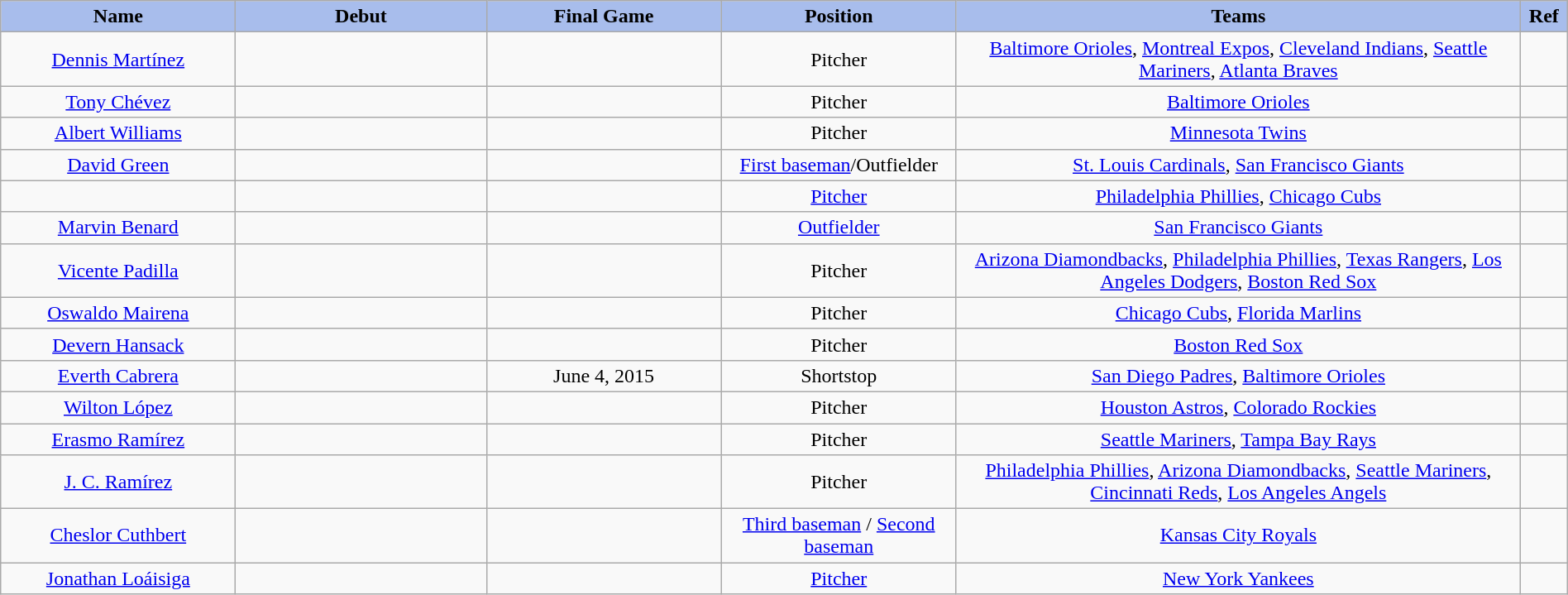<table class="wikitable sortable" style="width: 100%">
<tr>
<th style="background:#A8BDEC;" width=15%>Name</th>
<th width=16% style="background:#A8BDEC;">Debut</th>
<th width=15% style="background:#A8BDEC;">Final Game</th>
<th width=15% style="background:#A8BDEC;">Position</th>
<th width=36% style="background:#A8BDEC;">Teams</th>
<th width=4% style="background:#A8BDEC;">Ref</th>
</tr>
<tr align=center>
<td><a href='#'>Dennis Martínez</a></td>
<td></td>
<td></td>
<td>Pitcher</td>
<td><a href='#'>Baltimore Orioles</a>, <a href='#'>Montreal Expos</a>, <a href='#'>Cleveland Indians</a>, <a href='#'>Seattle Mariners</a>, <a href='#'>Atlanta Braves</a></td>
<td></td>
</tr>
<tr align=center>
<td><a href='#'>Tony Chévez</a></td>
<td></td>
<td></td>
<td>Pitcher</td>
<td><a href='#'>Baltimore Orioles</a></td>
<td></td>
</tr>
<tr align=center>
<td><a href='#'>Albert Williams</a></td>
<td></td>
<td></td>
<td>Pitcher</td>
<td><a href='#'>Minnesota Twins</a></td>
<td></td>
</tr>
<tr align=center>
<td><a href='#'>David Green</a></td>
<td></td>
<td></td>
<td><a href='#'>First baseman</a>/Outfielder</td>
<td><a href='#'>St. Louis Cardinals</a>, <a href='#'>San Francisco Giants</a></td>
<td></td>
</tr>
<tr align=center>
<td></td>
<td></td>
<td></td>
<td><a href='#'>Pitcher</a></td>
<td><a href='#'>Philadelphia Phillies</a>, <a href='#'>Chicago Cubs</a></td>
<td></td>
</tr>
<tr align=center>
<td><a href='#'>Marvin Benard</a></td>
<td></td>
<td></td>
<td><a href='#'>Outfielder</a></td>
<td><a href='#'>San Francisco Giants</a></td>
<td></td>
</tr>
<tr align=center>
<td><a href='#'>Vicente Padilla</a></td>
<td></td>
<td></td>
<td>Pitcher</td>
<td><a href='#'>Arizona Diamondbacks</a>, <a href='#'>Philadelphia Phillies</a>, <a href='#'>Texas Rangers</a>, <a href='#'>Los Angeles Dodgers</a>, <a href='#'>Boston Red Sox</a></td>
<td></td>
</tr>
<tr align=center>
<td><a href='#'>Oswaldo Mairena</a></td>
<td></td>
<td></td>
<td>Pitcher</td>
<td><a href='#'>Chicago Cubs</a>, <a href='#'>Florida Marlins</a></td>
<td></td>
</tr>
<tr align=center>
<td><a href='#'>Devern Hansack</a></td>
<td></td>
<td></td>
<td>Pitcher</td>
<td><a href='#'>Boston Red Sox</a></td>
<td></td>
</tr>
<tr align=center>
<td><a href='#'>Everth Cabrera</a></td>
<td></td>
<td>June 4, 2015</td>
<td>Shortstop</td>
<td><a href='#'>San Diego Padres</a>, <a href='#'>Baltimore Orioles</a></td>
<td></td>
</tr>
<tr align=center>
<td><a href='#'>Wilton López</a></td>
<td></td>
<td></td>
<td>Pitcher</td>
<td><a href='#'>Houston Astros</a>, <a href='#'>Colorado Rockies</a></td>
<td></td>
</tr>
<tr align=center>
<td><a href='#'>Erasmo Ramírez</a></td>
<td></td>
<td></td>
<td>Pitcher</td>
<td><a href='#'>Seattle Mariners</a>, <a href='#'>Tampa Bay Rays</a></td>
<td></td>
</tr>
<tr align=center>
<td><a href='#'>J. C. Ramírez</a></td>
<td></td>
<td></td>
<td>Pitcher</td>
<td><a href='#'>Philadelphia Phillies</a>, <a href='#'>Arizona Diamondbacks</a>, <a href='#'>Seattle Mariners</a>, <a href='#'>Cincinnati Reds</a>, <a href='#'>Los Angeles Angels</a></td>
<td></td>
</tr>
<tr align=center>
<td><a href='#'>Cheslor Cuthbert</a></td>
<td></td>
<td></td>
<td><a href='#'>Third baseman</a> / <a href='#'>Second baseman</a></td>
<td><a href='#'>Kansas City Royals</a></td>
<td></td>
</tr>
<tr align=center>
<td><a href='#'>Jonathan Loáisiga</a></td>
<td></td>
<td></td>
<td><a href='#'>Pitcher</a></td>
<td><a href='#'>New York Yankees</a></td>
<td></td>
</tr>
</table>
